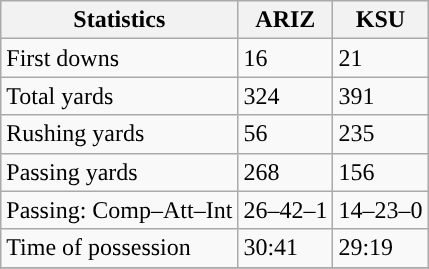<table class="wikitable" style="float: left;">
<tr>
<th>Statistics</th>
<th>ARIZ</th>
<th>KSU</th>
</tr>
<tr>
<td>First downs</td>
<td>16</td>
<td>21</td>
</tr>
<tr>
<td>Total yards</td>
<td>324</td>
<td>391</td>
</tr>
<tr>
<td>Rushing yards</td>
<td>56</td>
<td>235</td>
</tr>
<tr>
<td>Passing yards</td>
<td>268</td>
<td>156</td>
</tr>
<tr>
<td>Passing: Comp–Att–Int</td>
<td>26–42–1</td>
<td>14–23–0</td>
</tr>
<tr>
<td>Time of possession</td>
<td>30:41</td>
<td>29:19</td>
</tr>
<tr>
</tr>
</table>
